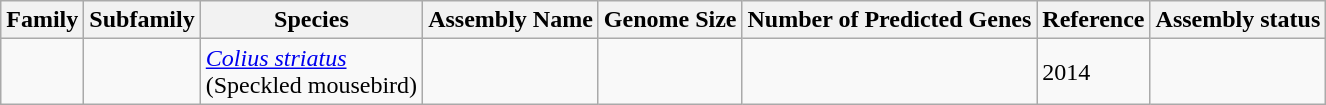<table class="wikitable sortable">
<tr>
<th>Family</th>
<th>Subfamily</th>
<th>Species</th>
<th>Assembly Name</th>
<th>Genome Size</th>
<th>Number of Predicted Genes</th>
<th>Reference</th>
<th>Assembly status</th>
</tr>
<tr>
<td></td>
<td></td>
<td><em><a href='#'>Colius striatus</a></em><br>(Speckled mousebird)</td>
<td></td>
<td></td>
<td></td>
<td>2014<strong></strong></td>
<td></td>
</tr>
</table>
